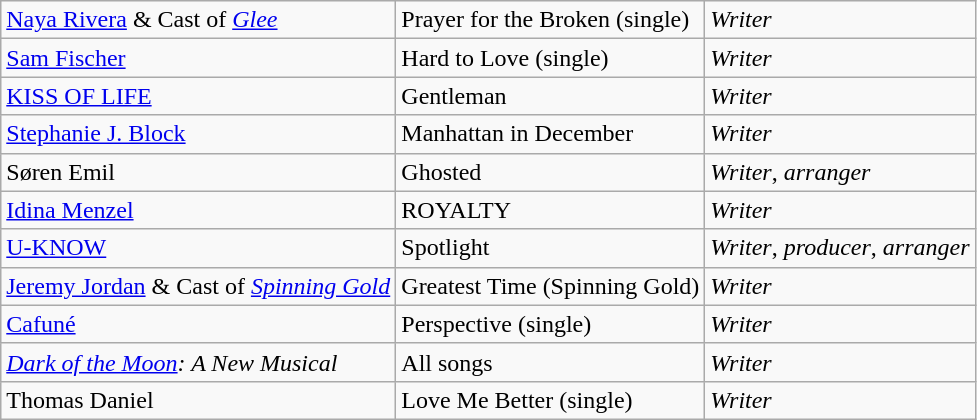<table class="wikitable">
<tr>
<td><a href='#'>Naya Rivera</a> & Cast of <a href='#'><em>Glee</em></a></td>
<td>Prayer for the Broken (single)</td>
<td><em>Writer</em></td>
</tr>
<tr>
<td><a href='#'>Sam Fischer</a></td>
<td>Hard to Love (single)</td>
<td><em>Writer</em></td>
</tr>
<tr>
<td><a href='#'>KISS OF LIFE</a></td>
<td>Gentleman</td>
<td><em>Writer</em></td>
</tr>
<tr>
<td><a href='#'>Stephanie J. Block</a></td>
<td>Manhattan in December</td>
<td><em>Writer</em></td>
</tr>
<tr>
<td>Søren Emil</td>
<td>Ghosted</td>
<td><em>Writer</em>, <em>arranger</em></td>
</tr>
<tr>
<td><a href='#'>Idina Menzel</a></td>
<td>ROYALTY</td>
<td><em>Writer</em></td>
</tr>
<tr>
<td><a href='#'>U-KNOW</a></td>
<td>Spotlight</td>
<td><em>Writer</em>, <em>producer</em>, <em>arranger</em></td>
</tr>
<tr>
<td><a href='#'>Jeremy Jordan</a> & Cast of <em><a href='#'>Spinning Gold</a></em></td>
<td>Greatest Time (Spinning Gold)</td>
<td><em>Writer</em></td>
</tr>
<tr>
<td><a href='#'>Cafuné</a></td>
<td>Perspective (single)</td>
<td><em>Writer</em></td>
</tr>
<tr>
<td><em><a href='#'>Dark of the Moon</a>: A New Musical</em></td>
<td>All songs</td>
<td><em>Writer</em></td>
</tr>
<tr>
<td>Thomas Daniel</td>
<td>Love Me Better (single)</td>
<td><em>Writer</em></td>
</tr>
</table>
